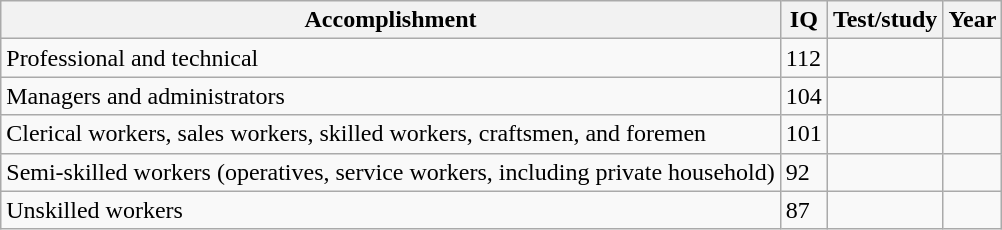<table class=wikitable>
<tr>
<th>Accomplishment</th>
<th>IQ</th>
<th>Test/study</th>
<th>Year</th>
</tr>
<tr>
<td>Professional and technical</td>
<td>112</td>
<td></td>
<td></td>
</tr>
<tr>
<td>Managers and administrators</td>
<td>104</td>
<td></td>
<td></td>
</tr>
<tr>
<td>Clerical workers, sales workers, skilled workers, craftsmen, and foremen</td>
<td>101</td>
<td></td>
<td></td>
</tr>
<tr>
<td>Semi-skilled workers (operatives, service workers, including private household)</td>
<td>92</td>
<td></td>
<td></td>
</tr>
<tr>
<td>Unskilled workers</td>
<td>87</td>
<td></td>
<td></td>
</tr>
</table>
